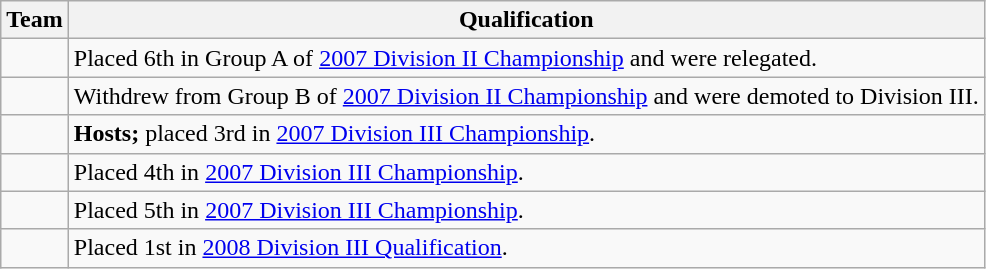<table class="wikitable">
<tr>
<th>Team</th>
<th>Qualification</th>
</tr>
<tr>
<td></td>
<td>Placed 6th in Group A of <a href='#'>2007 Division II Championship</a> and were relegated.</td>
</tr>
<tr>
<td></td>
<td>Withdrew from Group B of <a href='#'>2007 Division II Championship</a> and were demoted to Division III.</td>
</tr>
<tr>
<td></td>
<td><strong>Hosts;</strong> placed 3rd in <a href='#'>2007 Division III Championship</a>.</td>
</tr>
<tr>
<td></td>
<td>Placed 4th in <a href='#'>2007 Division III Championship</a>.</td>
</tr>
<tr>
<td></td>
<td>Placed 5th in <a href='#'>2007 Division III Championship</a>.</td>
</tr>
<tr>
<td></td>
<td>Placed 1st in <a href='#'>2008 Division III Qualification</a>.</td>
</tr>
</table>
